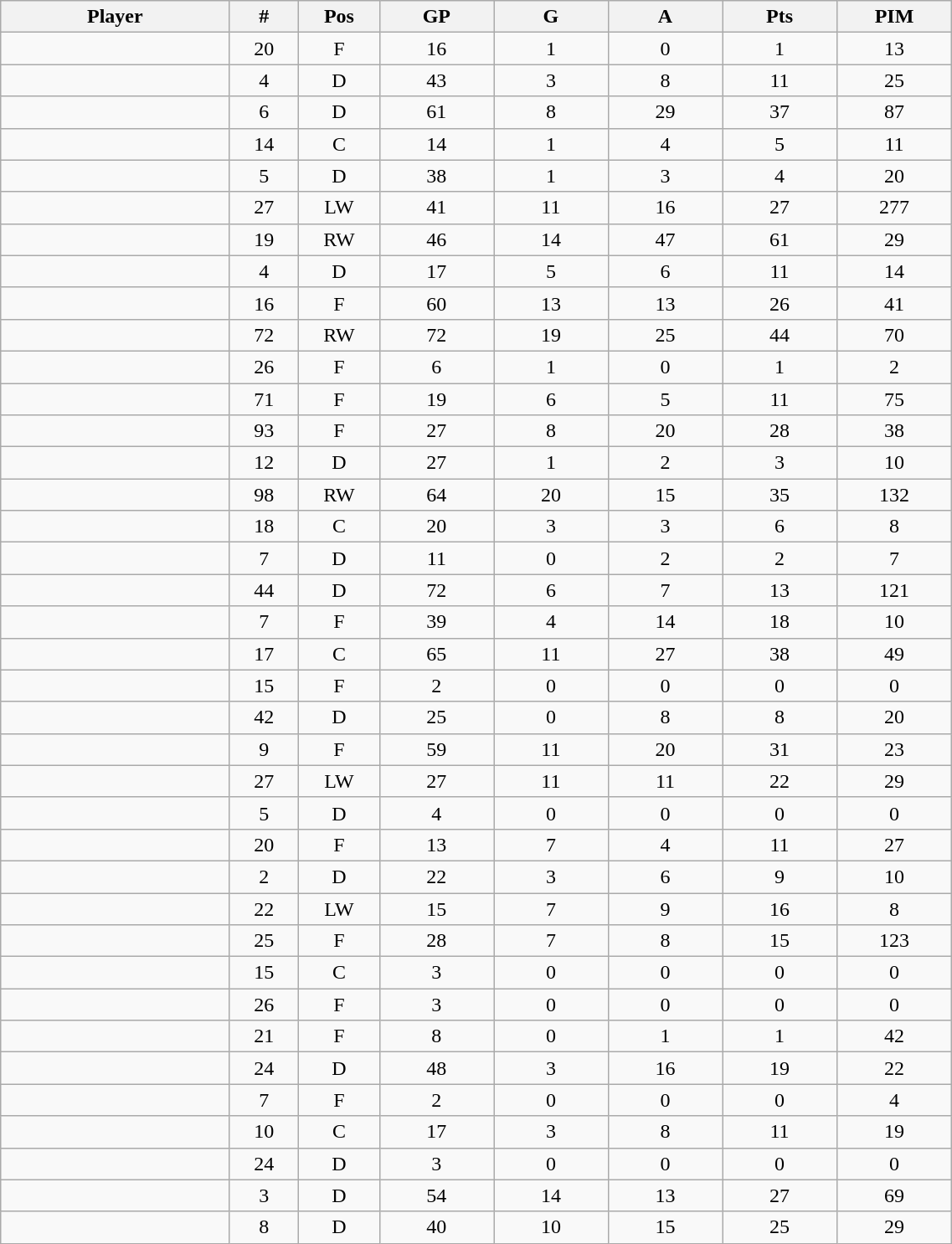<table class="wikitable sortable" width="60%">
<tr ALIGN="center">
<th bgcolor="#DDDDFF" width="10%">Player</th>
<th bgcolor="#DDDDFF" width="3%" title="Number">#</th>
<th bgcolor="#DDDDFF" width="3%" title="Position">Pos</th>
<th bgcolor="#DDDDFF" width="5%" title="Games played">GP</th>
<th bgcolor="#DDDDFF" width="5%" title="Goals">G</th>
<th bgcolor="#DDDDFF" width="5%" title="Assists">A</th>
<th bgcolor="#DDDDFF" width="5%" title="Points">Pts</th>
<th bgcolor="#DDDDFF" width="5%" title="Penalties in Minutes">PIM</th>
</tr>
<tr align="center">
<td align="right"></td>
<td>20</td>
<td>F</td>
<td>16</td>
<td>1</td>
<td>0</td>
<td>1</td>
<td>13</td>
</tr>
<tr align="center">
<td align="right"></td>
<td>4</td>
<td>D</td>
<td>43</td>
<td>3</td>
<td>8</td>
<td>11</td>
<td>25</td>
</tr>
<tr align="center">
<td align="right"></td>
<td>6</td>
<td>D</td>
<td>61</td>
<td>8</td>
<td>29</td>
<td>37</td>
<td>87</td>
</tr>
<tr align="center">
<td align="right"></td>
<td>14</td>
<td>C</td>
<td>14</td>
<td>1</td>
<td>4</td>
<td>5</td>
<td>11</td>
</tr>
<tr align="center">
<td align="right"></td>
<td>5</td>
<td>D</td>
<td>38</td>
<td>1</td>
<td>3</td>
<td>4</td>
<td>20</td>
</tr>
<tr align="center">
<td align="right"></td>
<td>27</td>
<td>LW</td>
<td>41</td>
<td>11</td>
<td>16</td>
<td>27</td>
<td>277</td>
</tr>
<tr align="center">
<td align="right"></td>
<td>19</td>
<td>RW</td>
<td>46</td>
<td>14</td>
<td>47</td>
<td>61</td>
<td>29</td>
</tr>
<tr align="center">
<td align="right"></td>
<td>4</td>
<td>D</td>
<td>17</td>
<td>5</td>
<td>6</td>
<td>11</td>
<td>14</td>
</tr>
<tr align="center">
<td align="right"></td>
<td>16</td>
<td>F</td>
<td>60</td>
<td>13</td>
<td>13</td>
<td>26</td>
<td>41</td>
</tr>
<tr align="center">
<td align="right"></td>
<td>72</td>
<td>RW</td>
<td>72</td>
<td>19</td>
<td>25</td>
<td>44</td>
<td>70</td>
</tr>
<tr align="center">
<td align="right"></td>
<td>26</td>
<td>F</td>
<td>6</td>
<td>1</td>
<td>0</td>
<td>1</td>
<td>2</td>
</tr>
<tr align="center">
<td align="right"></td>
<td>71</td>
<td>F</td>
<td>19</td>
<td>6</td>
<td>5</td>
<td>11</td>
<td>75</td>
</tr>
<tr align="center">
<td align="right"></td>
<td>93</td>
<td>F</td>
<td>27</td>
<td>8</td>
<td>20</td>
<td>28</td>
<td>38</td>
</tr>
<tr align="center">
<td align="right"></td>
<td>12</td>
<td>D</td>
<td>27</td>
<td>1</td>
<td>2</td>
<td>3</td>
<td>10</td>
</tr>
<tr align="center">
<td align="right"></td>
<td>98</td>
<td>RW</td>
<td>64</td>
<td>20</td>
<td>15</td>
<td>35</td>
<td>132</td>
</tr>
<tr align="center">
<td align="right"></td>
<td>18</td>
<td>C</td>
<td>20</td>
<td>3</td>
<td>3</td>
<td>6</td>
<td>8</td>
</tr>
<tr align="center">
<td align="right"></td>
<td>7</td>
<td>D</td>
<td>11</td>
<td>0</td>
<td>2</td>
<td>2</td>
<td>7</td>
</tr>
<tr align="center">
<td align="right"></td>
<td>44</td>
<td>D</td>
<td>72</td>
<td>6</td>
<td>7</td>
<td>13</td>
<td>121</td>
</tr>
<tr align="center">
<td align="right"></td>
<td>7</td>
<td>F</td>
<td>39</td>
<td>4</td>
<td>14</td>
<td>18</td>
<td>10</td>
</tr>
<tr align="center">
<td align="right"></td>
<td>17</td>
<td>C</td>
<td>65</td>
<td>11</td>
<td>27</td>
<td>38</td>
<td>49</td>
</tr>
<tr align="center">
<td align="right"></td>
<td>15</td>
<td>F</td>
<td>2</td>
<td>0</td>
<td>0</td>
<td>0</td>
<td>0</td>
</tr>
<tr align="center">
<td align="right"></td>
<td>42</td>
<td>D</td>
<td>25</td>
<td>0</td>
<td>8</td>
<td>8</td>
<td>20</td>
</tr>
<tr align="center">
<td align="right"></td>
<td>9</td>
<td>F</td>
<td>59</td>
<td>11</td>
<td>20</td>
<td>31</td>
<td>23</td>
</tr>
<tr align="center">
<td align="right"></td>
<td>27</td>
<td>LW</td>
<td>27</td>
<td>11</td>
<td>11</td>
<td>22</td>
<td>29</td>
</tr>
<tr align="center">
<td align="right"></td>
<td>5</td>
<td>D</td>
<td>4</td>
<td>0</td>
<td>0</td>
<td>0</td>
<td>0</td>
</tr>
<tr align="center">
<td align="right"></td>
<td>20</td>
<td>F</td>
<td>13</td>
<td>7</td>
<td>4</td>
<td>11</td>
<td>27</td>
</tr>
<tr align="center">
<td align="right"></td>
<td>2</td>
<td>D</td>
<td>22</td>
<td>3</td>
<td>6</td>
<td>9</td>
<td>10</td>
</tr>
<tr align="center">
<td align="right"></td>
<td>22</td>
<td>LW</td>
<td>15</td>
<td>7</td>
<td>9</td>
<td>16</td>
<td>8</td>
</tr>
<tr align="center">
<td align="right"></td>
<td>25</td>
<td>F</td>
<td>28</td>
<td>7</td>
<td>8</td>
<td>15</td>
<td>123</td>
</tr>
<tr align="center">
<td align="right"></td>
<td>15</td>
<td>C</td>
<td>3</td>
<td>0</td>
<td>0</td>
<td>0</td>
<td>0</td>
</tr>
<tr align="center">
<td align="right"></td>
<td>26</td>
<td>F</td>
<td>3</td>
<td>0</td>
<td>0</td>
<td>0</td>
<td>0</td>
</tr>
<tr align="center">
<td align="right"></td>
<td>21</td>
<td>F</td>
<td>8</td>
<td>0</td>
<td>1</td>
<td>1</td>
<td>42</td>
</tr>
<tr align="center">
<td align="right"></td>
<td>24</td>
<td>D</td>
<td>48</td>
<td>3</td>
<td>16</td>
<td>19</td>
<td>22</td>
</tr>
<tr align="center">
<td align="right"></td>
<td>7</td>
<td>F</td>
<td>2</td>
<td>0</td>
<td>0</td>
<td>0</td>
<td>4</td>
</tr>
<tr align="center">
<td align="right"></td>
<td>10</td>
<td>C</td>
<td>17</td>
<td>3</td>
<td>8</td>
<td>11</td>
<td>19</td>
</tr>
<tr align="center">
<td align="right"></td>
<td>24</td>
<td>D</td>
<td>3</td>
<td>0</td>
<td>0</td>
<td>0</td>
<td>0</td>
</tr>
<tr align="center">
<td align="right"></td>
<td>3</td>
<td>D</td>
<td>54</td>
<td>14</td>
<td>13</td>
<td>27</td>
<td>69</td>
</tr>
<tr align="center">
<td align="right"></td>
<td>8</td>
<td>D</td>
<td>40</td>
<td>10</td>
<td>15</td>
<td>25</td>
<td>29</td>
</tr>
</table>
